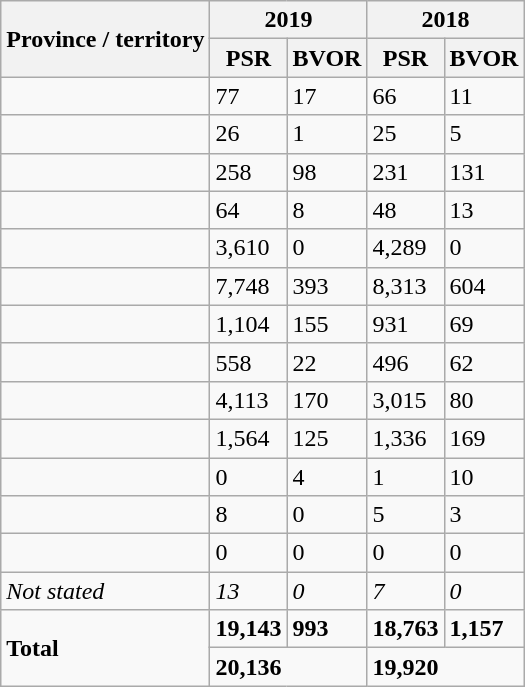<table class="wikitable">
<tr>
<th rowspan="2">Province / territory</th>
<th colspan="2">2019</th>
<th colspan="2">2018</th>
</tr>
<tr>
<th>PSR</th>
<th>BVOR</th>
<th>PSR</th>
<th>BVOR</th>
</tr>
<tr>
<td></td>
<td>77</td>
<td>17</td>
<td>66</td>
<td>11</td>
</tr>
<tr>
<td></td>
<td>26</td>
<td>1</td>
<td>25</td>
<td>5</td>
</tr>
<tr>
<td></td>
<td>258</td>
<td>98</td>
<td>231</td>
<td>131</td>
</tr>
<tr>
<td></td>
<td>64</td>
<td>8</td>
<td>48</td>
<td>13</td>
</tr>
<tr>
<td></td>
<td>3,610</td>
<td>0</td>
<td>4,289</td>
<td>0</td>
</tr>
<tr>
<td></td>
<td>7,748</td>
<td>393</td>
<td>8,313</td>
<td>604</td>
</tr>
<tr>
<td></td>
<td>1,104</td>
<td>155</td>
<td>931</td>
<td>69</td>
</tr>
<tr>
<td></td>
<td>558</td>
<td>22</td>
<td>496</td>
<td>62</td>
</tr>
<tr>
<td></td>
<td>4,113</td>
<td>170</td>
<td>3,015</td>
<td>80</td>
</tr>
<tr>
<td></td>
<td>1,564</td>
<td>125</td>
<td>1,336</td>
<td>169</td>
</tr>
<tr>
<td></td>
<td>0</td>
<td>4</td>
<td>1</td>
<td>10</td>
</tr>
<tr>
<td></td>
<td>8</td>
<td>0</td>
<td>5</td>
<td>3</td>
</tr>
<tr>
<td></td>
<td>0</td>
<td>0</td>
<td>0</td>
<td>0</td>
</tr>
<tr>
<td><em>Not stated</em></td>
<td><em>13</em></td>
<td><em>0</em></td>
<td><em>7</em></td>
<td><em>0</em></td>
</tr>
<tr>
<td rowspan="2"><strong>Total</strong></td>
<td><strong>19,143</strong></td>
<td><strong>993</strong></td>
<td><strong>18,763</strong></td>
<td><strong>1,157</strong></td>
</tr>
<tr>
<td colspan="2"><strong>20,136</strong></td>
<td colspan="2"><strong>19,920</strong></td>
</tr>
</table>
